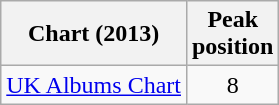<table class="wikitable sortable">
<tr>
<th>Chart (2013)</th>
<th>Peak<br>position</th>
</tr>
<tr>
<td><a href='#'>UK Albums Chart</a></td>
<td style="text-align:center;">8</td>
</tr>
</table>
